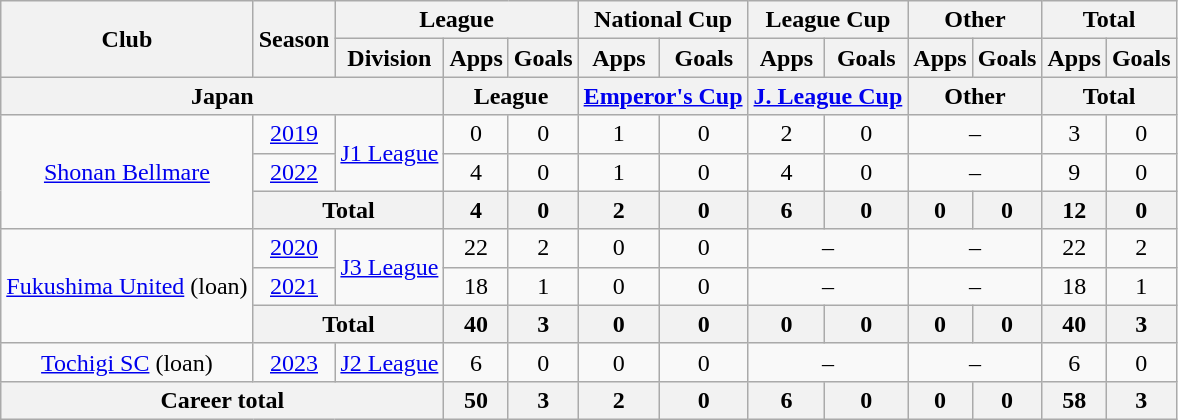<table class="wikitable" style="text-align: center">
<tr>
<th rowspan="2">Club</th>
<th rowspan="2">Season</th>
<th colspan="3">League</th>
<th colspan="2">National Cup</th>
<th colspan="2">League Cup</th>
<th colspan="2">Other</th>
<th colspan="2">Total</th>
</tr>
<tr>
<th>Division</th>
<th>Apps</th>
<th>Goals</th>
<th>Apps</th>
<th>Goals</th>
<th>Apps</th>
<th>Goals</th>
<th>Apps</th>
<th>Goals</th>
<th>Apps</th>
<th>Goals</th>
</tr>
<tr>
<th colspan=3>Japan</th>
<th colspan=2>League</th>
<th colspan=2><a href='#'>Emperor's Cup</a></th>
<th colspan=2><a href='#'>J. League Cup</a></th>
<th colspan=2>Other</th>
<th colspan=2>Total</th>
</tr>
<tr>
<td rowspan="3"><a href='#'>Shonan Bellmare</a></td>
<td><a href='#'>2019</a></td>
<td rowspan="2"><a href='#'>J1 League</a></td>
<td>0</td>
<td>0</td>
<td>1</td>
<td>0</td>
<td>2</td>
<td>0</td>
<td colspan="2">–</td>
<td>3</td>
<td>0</td>
</tr>
<tr>
<td><a href='#'>2022</a></td>
<td>4</td>
<td>0</td>
<td>1</td>
<td>0</td>
<td>4</td>
<td>0</td>
<td colspan="2">–</td>
<td>9</td>
<td>0</td>
</tr>
<tr>
<th colspan=2>Total</th>
<th>4</th>
<th>0</th>
<th>2</th>
<th>0</th>
<th>6</th>
<th>0</th>
<th>0</th>
<th>0</th>
<th>12</th>
<th>0</th>
</tr>
<tr>
<td rowspan="3"><a href='#'>Fukushima United</a> (loan)</td>
<td><a href='#'>2020</a></td>
<td rowspan="2"><a href='#'>J3 League</a></td>
<td>22</td>
<td>2</td>
<td>0</td>
<td>0</td>
<td colspan="2">–</td>
<td colspan="2">–</td>
<td>22</td>
<td>2</td>
</tr>
<tr>
<td><a href='#'>2021</a></td>
<td>18</td>
<td>1</td>
<td>0</td>
<td>0</td>
<td colspan="2">–</td>
<td colspan="2">–</td>
<td>18</td>
<td>1</td>
</tr>
<tr>
<th colspan=2>Total</th>
<th>40</th>
<th>3</th>
<th>0</th>
<th>0</th>
<th>0</th>
<th>0</th>
<th>0</th>
<th>0</th>
<th>40</th>
<th>3</th>
</tr>
<tr>
<td><a href='#'>Tochigi SC</a> (loan)</td>
<td><a href='#'>2023</a></td>
<td><a href='#'>J2 League</a></td>
<td>6</td>
<td>0</td>
<td>0</td>
<td>0</td>
<td colspan="2">–</td>
<td colspan="2">–</td>
<td>6</td>
<td>0</td>
</tr>
<tr>
<th colspan=3>Career total</th>
<th>50</th>
<th>3</th>
<th>2</th>
<th>0</th>
<th>6</th>
<th>0</th>
<th>0</th>
<th>0</th>
<th>58</th>
<th>3</th>
</tr>
</table>
